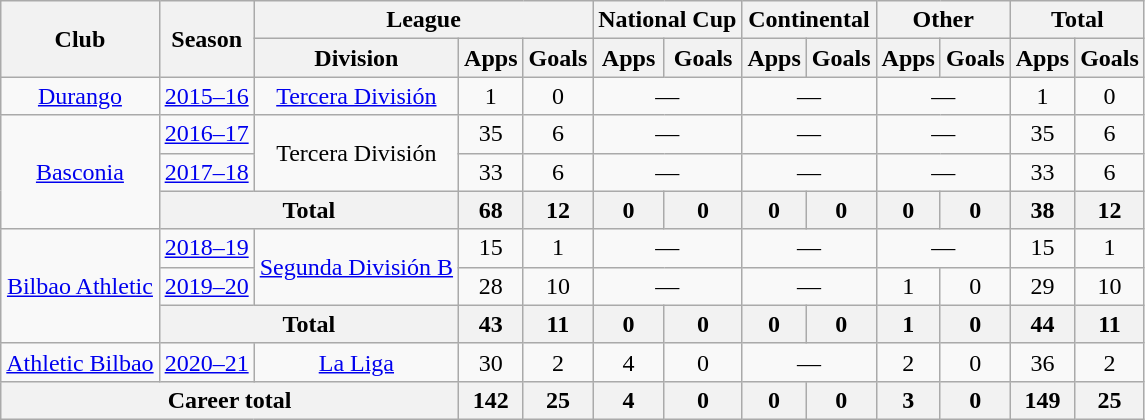<table class="wikitable" style="text-align:center">
<tr>
<th rowspan="2">Club</th>
<th rowspan="2">Season</th>
<th colspan="3">League</th>
<th colspan="2">National Cup</th>
<th colspan="2">Continental</th>
<th colspan="2">Other</th>
<th colspan="2">Total</th>
</tr>
<tr>
<th>Division</th>
<th>Apps</th>
<th>Goals</th>
<th>Apps</th>
<th>Goals</th>
<th>Apps</th>
<th>Goals</th>
<th>Apps</th>
<th>Goals</th>
<th>Apps</th>
<th>Goals</th>
</tr>
<tr>
<td><a href='#'>Durango</a></td>
<td><a href='#'>2015–16</a></td>
<td><a href='#'>Tercera División</a></td>
<td>1</td>
<td>0</td>
<td colspan="2">—</td>
<td colspan="2">—</td>
<td colspan="2">—</td>
<td>1</td>
<td>0</td>
</tr>
<tr>
<td rowspan="3"><a href='#'>Basconia</a></td>
<td><a href='#'>2016–17</a></td>
<td rowspan="2">Tercera División</td>
<td>35</td>
<td>6</td>
<td colspan="2">—</td>
<td colspan="2">—</td>
<td colspan="2">—</td>
<td>35</td>
<td>6</td>
</tr>
<tr>
<td><a href='#'>2017–18</a></td>
<td>33</td>
<td>6</td>
<td colspan="2">—</td>
<td colspan="2">—</td>
<td colspan="2">—</td>
<td>33</td>
<td>6</td>
</tr>
<tr>
<th colspan="2">Total</th>
<th>68</th>
<th>12</th>
<th>0</th>
<th>0</th>
<th>0</th>
<th>0</th>
<th>0</th>
<th>0</th>
<th>38</th>
<th>12</th>
</tr>
<tr>
<td rowspan="3"><a href='#'>Bilbao Athletic</a></td>
<td><a href='#'>2018–19</a></td>
<td rowspan="2"><a href='#'>Segunda División B</a></td>
<td>15</td>
<td>1</td>
<td colspan="2">—</td>
<td colspan="2">—</td>
<td colspan="2">—</td>
<td>15</td>
<td>1</td>
</tr>
<tr>
<td><a href='#'>2019–20</a></td>
<td>28</td>
<td>10</td>
<td colspan="2">—</td>
<td colspan="2">—</td>
<td>1</td>
<td>0</td>
<td>29</td>
<td>10</td>
</tr>
<tr>
<th colspan="2">Total</th>
<th>43</th>
<th>11</th>
<th>0</th>
<th>0</th>
<th>0</th>
<th>0</th>
<th>1</th>
<th>0</th>
<th>44</th>
<th>11</th>
</tr>
<tr>
<td><a href='#'>Athletic Bilbao</a></td>
<td><a href='#'>2020–21</a></td>
<td><a href='#'>La Liga</a></td>
<td>30</td>
<td>2</td>
<td>4</td>
<td>0</td>
<td colspan="2">—</td>
<td>2</td>
<td>0</td>
<td>36</td>
<td>2</td>
</tr>
<tr>
<th colspan="3">Career total</th>
<th>142</th>
<th>25</th>
<th>4</th>
<th>0</th>
<th>0</th>
<th>0</th>
<th>3</th>
<th>0</th>
<th>149</th>
<th>25</th>
</tr>
</table>
